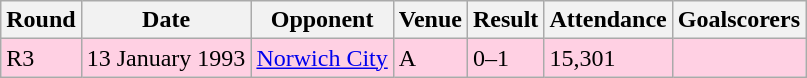<table class="wikitable">
<tr>
<th>Round</th>
<th>Date</th>
<th>Opponent</th>
<th>Venue</th>
<th>Result</th>
<th>Attendance</th>
<th>Goalscorers</th>
</tr>
<tr style="background-color: #ffd0e3;">
<td>R3</td>
<td>13 January 1993</td>
<td><a href='#'>Norwich City</a></td>
<td>A</td>
<td>0–1</td>
<td>15,301</td>
<td></td>
</tr>
</table>
